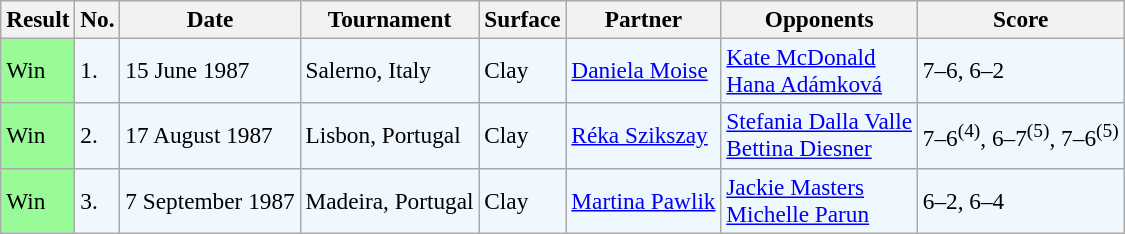<table class="sortable wikitable" style=font-size:97%>
<tr>
<th>Result</th>
<th>No.</th>
<th>Date</th>
<th>Tournament</th>
<th>Surface</th>
<th>Partner</th>
<th>Opponents</th>
<th>Score</th>
</tr>
<tr bgcolor=f0f8ff>
<td style="background:#98fb98;">Win</td>
<td>1.</td>
<td>15 June 1987</td>
<td>Salerno, Italy</td>
<td>Clay</td>
<td> <a href='#'>Daniela Moise</a></td>
<td> <a href='#'>Kate McDonald</a> <br>  <a href='#'>Hana Adámková</a></td>
<td>7–6, 6–2</td>
</tr>
<tr style="background:#f0f8ff;">
<td style="background:#98fb98;">Win</td>
<td>2.</td>
<td>17 August 1987</td>
<td>Lisbon, Portugal</td>
<td>Clay</td>
<td> <a href='#'>Réka Szikszay</a></td>
<td> <a href='#'>Stefania Dalla Valle</a> <br>  <a href='#'>Bettina Diesner</a></td>
<td>7–6<sup>(4)</sup>, 6–7<sup>(5)</sup>, 7–6<sup>(5)</sup></td>
</tr>
<tr style="background:#f0f8ff;">
<td style="background:#98fb98;">Win</td>
<td>3.</td>
<td>7 September 1987</td>
<td>Madeira, Portugal</td>
<td>Clay</td>
<td> <a href='#'>Martina Pawlik</a></td>
<td> <a href='#'>Jackie Masters</a> <br>  <a href='#'>Michelle Parun</a></td>
<td>6–2, 6–4</td>
</tr>
</table>
